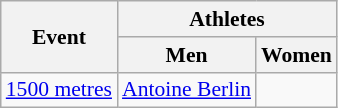<table class=wikitable style="font-size:90%">
<tr>
<th rowspan=2>Event</th>
<th colspan=2>Athletes</th>
</tr>
<tr>
<th>Men</th>
<th>Women</th>
</tr>
<tr>
<td><a href='#'>1500 metres</a></td>
<td><a href='#'>Antoine Berlin</a></td>
<td></td>
</tr>
</table>
